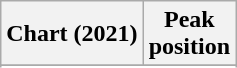<table class="wikitable sortable plainrowheaders" style="text-align:center">
<tr>
<th scope="col">Chart (2021)</th>
<th scope="col">Peak<br>position</th>
</tr>
<tr>
</tr>
<tr>
</tr>
</table>
